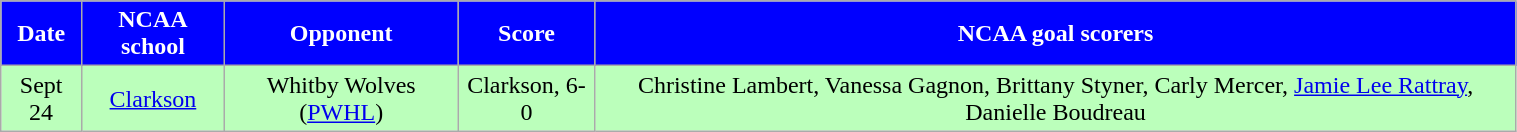<table class="wikitable" style="width:80%;">
<tr style="text-align:center; background:blue; color:#fff;">
<td><strong>Date</strong></td>
<td><strong>NCAA school</strong></td>
<td><strong>Opponent</strong></td>
<td><strong>Score</strong></td>
<td><strong>NCAA goal scorers</strong></td>
</tr>
<tr style="text-align:center; background:#bfb;">
<td>Sept 24</td>
<td><a href='#'>Clarkson</a></td>
<td>Whitby Wolves (<a href='#'>PWHL</a>)</td>
<td>Clarkson, 6-0</td>
<td>Christine Lambert, Vanessa Gagnon, Brittany Styner, Carly Mercer, <a href='#'>Jamie Lee Rattray</a>, Danielle Boudreau</td>
</tr>
</table>
